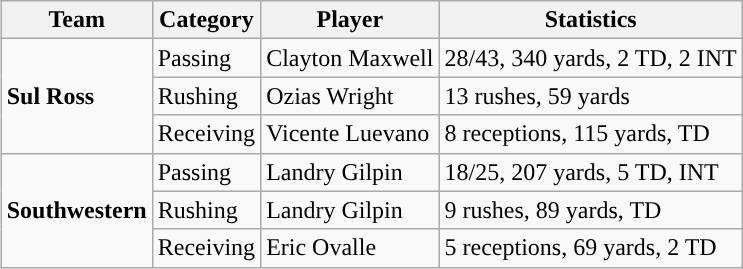<table class="wikitable" style="float: right;">
<tr>
<th>Team</th>
<th>Category</th>
<th>Player</th>
<th>Statistics</th>
</tr>
<tr>
<td rowspan=3><strong>Sul Ross</strong></td>
<td>Passing</td>
<td>Clayton Maxwell</td>
<td>28/43, 340 yards, 2 TD, 2 INT</td>
</tr>
<tr>
<td>Rushing</td>
<td>Ozias Wright</td>
<td>13 rushes, 59 yards</td>
</tr>
<tr>
<td>Receiving</td>
<td>Vicente Luevano</td>
<td>8 receptions, 115 yards, TD</td>
</tr>
<tr>
<td rowspan=3><strong>Southwestern</strong></td>
<td>Passing</td>
<td>Landry Gilpin</td>
<td>18/25, 207 yards, 5 TD, INT</td>
</tr>
<tr>
<td>Rushing</td>
<td>Landry Gilpin</td>
<td>9 rushes, 89 yards, TD</td>
</tr>
<tr>
<td>Receiving</td>
<td>Eric Ovalle</td>
<td>5 receptions, 69 yards, 2 TD</td>
</tr>
</table>
